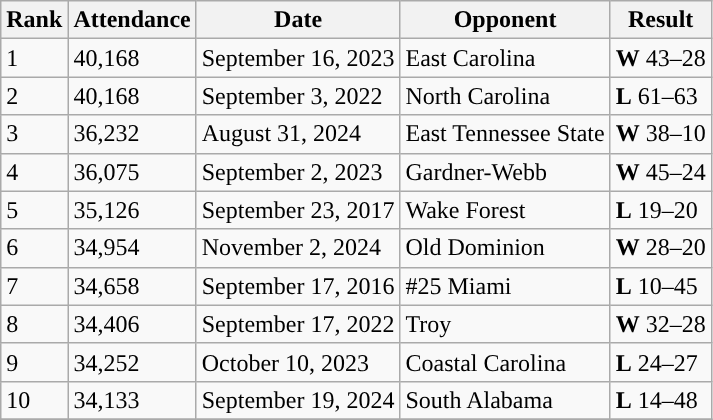<table class="wikitable">
<tr>
<th>Rank</th>
<th>Attendance</th>
<th>Date</th>
<th>Opponent</th>
<th>Result</th>
</tr>
<tr>
<td>1</td>
<td>40,168</td>
<td>September 16, 2023</td>
<td>East Carolina</td>
<td><strong>W</strong> 43–28</td>
</tr>
<tr>
<td>2</td>
<td>40,168</td>
<td>September 3, 2022</td>
<td>North Carolina</td>
<td><strong>L</strong> 61–63</td>
</tr>
<tr>
<td>3</td>
<td>36,232</td>
<td>August 31, 2024</td>
<td>East Tennessee State</td>
<td><strong>W</strong> 38–10</td>
</tr>
<tr>
<td>4</td>
<td>36,075</td>
<td>September 2, 2023</td>
<td>Gardner-Webb</td>
<td><strong>W</strong> 45–24</td>
</tr>
<tr>
<td>5</td>
<td>35,126</td>
<td>September 23, 2017</td>
<td>Wake Forest</td>
<td><strong>L</strong> 19–20</td>
</tr>
<tr>
<td>6</td>
<td>34,954</td>
<td>November 2, 2024</td>
<td>Old Dominion</td>
<td><strong>W</strong> 28–20</td>
</tr>
<tr>
<td>7</td>
<td>34,658</td>
<td>September 17, 2016</td>
<td>#25 Miami</td>
<td><strong>L</strong> 10–45</td>
</tr>
<tr>
<td>8</td>
<td>34,406</td>
<td>September 17, 2022</td>
<td>Troy</td>
<td><strong>W</strong> 32–28</td>
</tr>
<tr>
<td>9</td>
<td>34,252</td>
<td>October 10, 2023</td>
<td>Coastal Carolina</td>
<td><strong>L</strong> 24–27</td>
</tr>
<tr>
<td>10</td>
<td>34,133</td>
<td>September 19, 2024</td>
<td>South Alabama</td>
<td><strong>L</strong> 14–48</td>
</tr>
<tr>
</tr>
</table>
